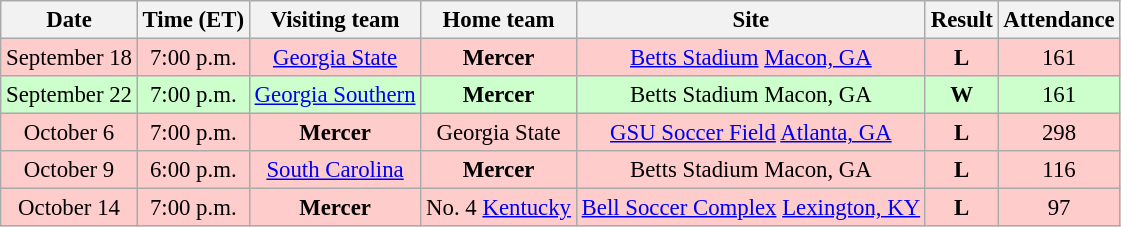<table class="wikitable" style="font-size:95%; text-align: center;">
<tr>
<th>Date</th>
<th>Time (ET)</th>
<th>Visiting team</th>
<th>Home team</th>
<th>Site</th>
<th>Result</th>
<th>Attendance</th>
</tr>
<tr style="background:#fcc;">
<td>September 18</td>
<td>7:00 p.m.</td>
<td><a href='#'>Georgia State</a></td>
<td><strong>Mercer</strong></td>
<td><a href='#'>Betts Stadium</a>  <a href='#'>Macon, GA</a></td>
<td><strong>L</strong> </td>
<td>161</td>
</tr>
<tr style="background:#cfc;">
<td>September 22</td>
<td>7:00 p.m.</td>
<td><a href='#'>Georgia Southern</a></td>
<td><strong>Mercer</strong></td>
<td>Betts Stadium  Macon, GA</td>
<td><strong>W</strong> </td>
<td>161</td>
</tr>
<tr style="background:#fcc;">
<td>October 6</td>
<td>7:00 p.m.</td>
<td><strong>Mercer</strong></td>
<td>Georgia State</td>
<td><a href='#'>GSU Soccer Field</a>  <a href='#'>Atlanta, GA</a></td>
<td><strong>L</strong> </td>
<td>298</td>
</tr>
<tr style="background:#fcc;">
<td>October 9</td>
<td>6:00 p.m.</td>
<td><a href='#'>South Carolina</a></td>
<td><strong>Mercer</strong></td>
<td>Betts Stadium  Macon, GA</td>
<td><strong>L</strong> </td>
<td>116</td>
</tr>
<tr style="background:#fcc;">
<td>October 14</td>
<td>7:00 p.m.</td>
<td><strong>Mercer</strong></td>
<td>No. 4 <a href='#'>Kentucky</a></td>
<td><a href='#'>Bell Soccer Complex</a>  <a href='#'>Lexington, KY</a></td>
<td><strong>L</strong> </td>
<td>97</td>
</tr>
</table>
